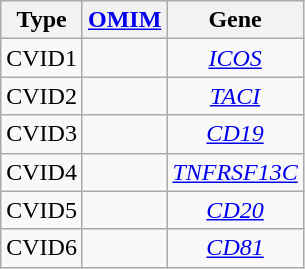<table class="wikitable" style = "text-align:center">
<tr>
<th>Type</th>
<th><a href='#'>OMIM</a></th>
<th>Gene</th>
</tr>
<tr>
<td>CVID1</td>
<td></td>
<td><em><a href='#'>ICOS</a></em></td>
</tr>
<tr>
<td>CVID2</td>
<td></td>
<td><em><a href='#'>TACI</a></em></td>
</tr>
<tr>
<td>CVID3</td>
<td></td>
<td><em><a href='#'>CD19</a></em></td>
</tr>
<tr>
<td>CVID4</td>
<td></td>
<td><em><a href='#'>TNFRSF13C</a></em></td>
</tr>
<tr>
<td>CVID5</td>
<td></td>
<td><em><a href='#'>CD20</a></em></td>
</tr>
<tr>
<td>CVID6</td>
<td></td>
<td><em><a href='#'>CD81</a></em></td>
</tr>
</table>
